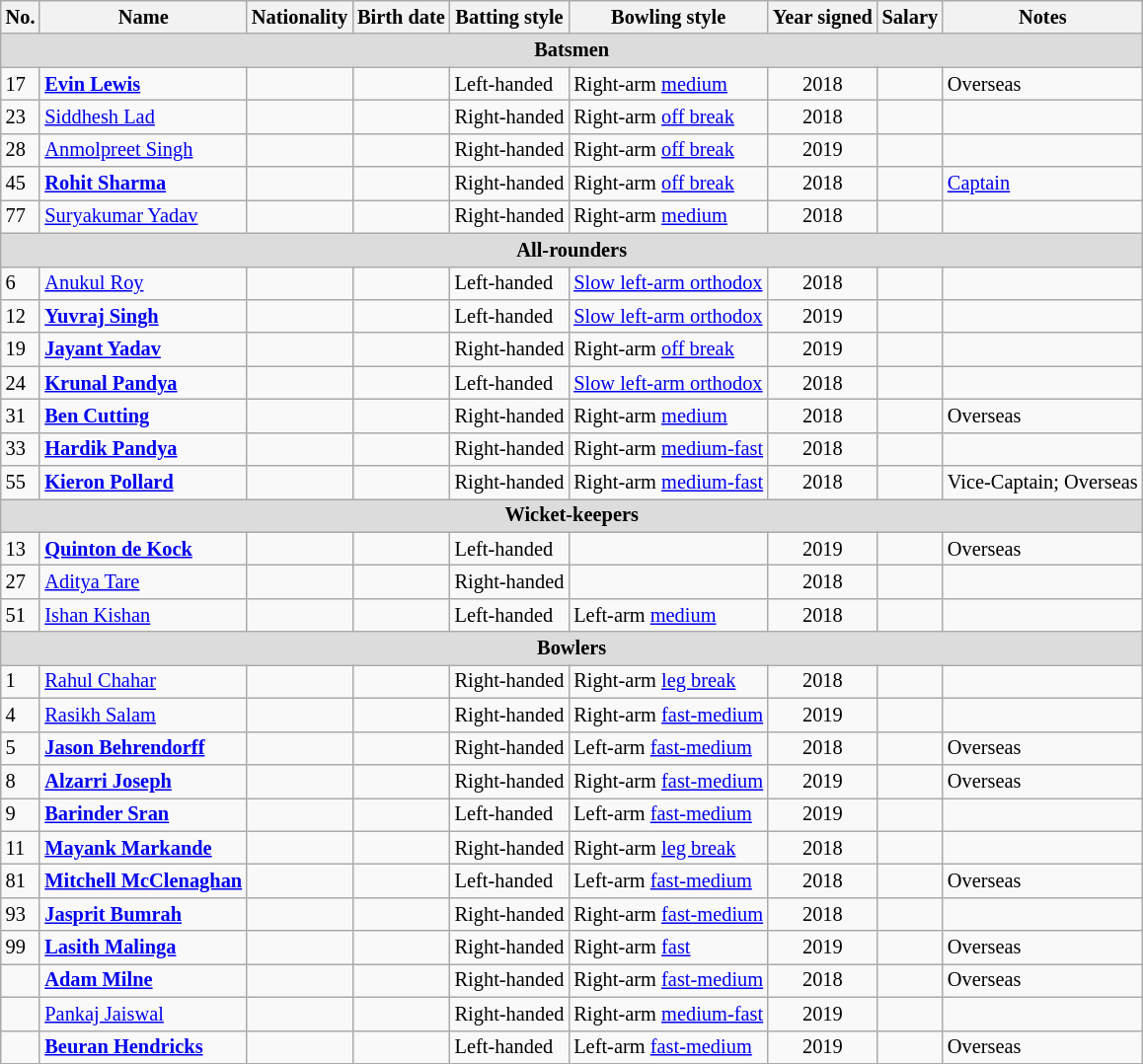<table class="wikitable"  style="font-size:85%;">
<tr>
<th>No.</th>
<th>Name</th>
<th>Nationality</th>
<th>Birth date</th>
<th>Batting style</th>
<th>Bowling style</th>
<th>Year signed</th>
<th>Salary</th>
<th>Notes</th>
</tr>
<tr>
<th colspan="9"  style="background:#dcdcdc; text-align:center;">Batsmen</th>
</tr>
<tr>
<td>17</td>
<td><strong><a href='#'>Evin Lewis</a></strong></td>
<td></td>
<td></td>
<td>Left-handed</td>
<td>Right-arm <a href='#'>medium</a></td>
<td style="text-align:center;">2018</td>
<td style="text-align:right;"></td>
<td>Overseas</td>
</tr>
<tr>
<td>23</td>
<td><a href='#'>Siddhesh Lad</a></td>
<td></td>
<td></td>
<td>Right-handed</td>
<td>Right-arm <a href='#'>off break</a></td>
<td style="text-align:center;">2018</td>
<td style="text-align:right;"></td>
<td></td>
</tr>
<tr>
<td>28</td>
<td><a href='#'>Anmolpreet Singh</a></td>
<td></td>
<td></td>
<td>Right-handed</td>
<td>Right-arm <a href='#'>off break</a></td>
<td style="text-align:center;">2019</td>
<td style="text-align:right;"></td>
<td></td>
</tr>
<tr>
<td>45</td>
<td><strong><a href='#'>Rohit Sharma</a></strong></td>
<td></td>
<td></td>
<td>Right-handed</td>
<td>Right-arm <a href='#'>off break</a></td>
<td style="text-align:center;">2018</td>
<td style="text-align:right;"></td>
<td><a href='#'>Captain</a></td>
</tr>
<tr>
<td>77</td>
<td><a href='#'>Suryakumar Yadav</a></td>
<td></td>
<td></td>
<td>Right-handed</td>
<td>Right-arm <a href='#'>medium</a></td>
<td style="text-align:center;">2018</td>
<td style="text-align:right;"></td>
<td></td>
</tr>
<tr>
<th colspan="9"  style="background:#dcdcdc; text-align:center;">All-rounders</th>
</tr>
<tr>
<td>6</td>
<td><a href='#'>Anukul Roy</a></td>
<td></td>
<td></td>
<td>Left-handed</td>
<td><a href='#'>Slow left-arm orthodox</a></td>
<td style="text-align:center;">2018</td>
<td style="text-align:right;"></td>
<td></td>
</tr>
<tr>
<td>12</td>
<td><strong><a href='#'>Yuvraj Singh</a></strong></td>
<td></td>
<td></td>
<td>Left-handed</td>
<td><a href='#'>Slow left-arm orthodox</a></td>
<td style="text-align:center;">2019</td>
<td style="text-align:right;"></td>
<td></td>
</tr>
<tr>
<td>19</td>
<td><strong><a href='#'>Jayant Yadav</a></strong></td>
<td></td>
<td></td>
<td>Right-handed</td>
<td>Right-arm <a href='#'>off break</a></td>
<td style="text-align:center;">2019</td>
<td style="text-align:right;"></td>
<td></td>
</tr>
<tr>
<td>24</td>
<td><strong><a href='#'>Krunal Pandya</a></strong></td>
<td></td>
<td></td>
<td>Left-handed</td>
<td><a href='#'>Slow left-arm orthodox</a></td>
<td style="text-align:center;">2018</td>
<td style="text-align:right;"></td>
<td></td>
</tr>
<tr>
<td>31</td>
<td><strong><a href='#'>Ben Cutting</a></strong></td>
<td></td>
<td></td>
<td>Right-handed</td>
<td>Right-arm <a href='#'>medium</a></td>
<td style="text-align:center;">2018</td>
<td style="text-align:right;"></td>
<td>Overseas</td>
</tr>
<tr>
<td>33</td>
<td><strong><a href='#'>Hardik Pandya</a></strong></td>
<td></td>
<td></td>
<td>Right-handed</td>
<td>Right-arm <a href='#'>medium-fast</a></td>
<td style="text-align:center;">2018</td>
<td style="text-align:right;"></td>
<td></td>
</tr>
<tr>
<td>55</td>
<td><strong><a href='#'>Kieron Pollard</a></strong></td>
<td></td>
<td></td>
<td>Right-handed</td>
<td>Right-arm <a href='#'>medium-fast</a></td>
<td style="text-align:center;">2018</td>
<td style="text-align:right;"></td>
<td>Vice-Captain; Overseas</td>
</tr>
<tr>
<th colspan="9"  style="background:#dcdcdc; text-align:center;">Wicket-keepers</th>
</tr>
<tr>
<td>13</td>
<td><strong><a href='#'>Quinton de Kock</a> </strong></td>
<td></td>
<td></td>
<td>Left-handed</td>
<td></td>
<td style="text-align:center;">2019</td>
<td style="text-align:right;"></td>
<td>Overseas</td>
</tr>
<tr>
<td>27</td>
<td><a href='#'>Aditya Tare</a></td>
<td></td>
<td></td>
<td>Right-handed</td>
<td></td>
<td style="text-align:center;">2018</td>
<td style="text-align:right;"></td>
<td></td>
</tr>
<tr>
<td>51</td>
<td><a href='#'>Ishan Kishan</a></td>
<td></td>
<td></td>
<td>Left-handed</td>
<td>Left-arm <a href='#'>medium</a></td>
<td style="text-align:center;">2018</td>
<td style="text-align:right;"></td>
<td></td>
</tr>
<tr>
<th colspan="9"  style="background:#dcdcdc; text-align:center;">Bowlers</th>
</tr>
<tr>
<td>1</td>
<td><a href='#'>Rahul Chahar</a></td>
<td></td>
<td></td>
<td>Right-handed</td>
<td>Right-arm <a href='#'>leg break</a></td>
<td style="text-align:center;">2018</td>
<td style="text-align:right;"></td>
<td></td>
</tr>
<tr>
<td>4</td>
<td><a href='#'>Rasikh Salam</a></td>
<td></td>
<td></td>
<td>Right-handed</td>
<td>Right-arm <a href='#'>fast-medium</a></td>
<td style="text-align:center;">2019</td>
<td style="text-align:right;"></td>
<td></td>
</tr>
<tr>
<td>5</td>
<td><strong><a href='#'>Jason Behrendorff</a></strong></td>
<td></td>
<td></td>
<td>Right-handed</td>
<td>Left-arm <a href='#'>fast-medium</a></td>
<td style="text-align:center;">2018</td>
<td style="text-align:right;"></td>
<td>Overseas</td>
</tr>
<tr>
<td>8</td>
<td><strong><a href='#'>Alzarri Joseph</a></strong></td>
<td></td>
<td></td>
<td>Right-handed</td>
<td>Right-arm <a href='#'>fast-medium</a></td>
<td style="text-align:center;">2019</td>
<td style="text-align:right;"></td>
<td>Overseas</td>
</tr>
<tr>
<td>9</td>
<td><strong><a href='#'>Barinder Sran</a></strong></td>
<td></td>
<td></td>
<td>Left-handed</td>
<td>Left-arm <a href='#'>fast-medium</a></td>
<td style="text-align:center;">2019</td>
<td style="text-align:right;"></td>
<td></td>
</tr>
<tr>
<td>11</td>
<td><strong><a href='#'>Mayank Markande</a></strong></td>
<td></td>
<td></td>
<td>Right-handed</td>
<td>Right-arm <a href='#'>leg break</a></td>
<td style="text-align:center;">2018</td>
<td style="text-align:right;"></td>
<td></td>
</tr>
<tr>
<td>81</td>
<td><strong><a href='#'>Mitchell McClenaghan</a></strong></td>
<td></td>
<td></td>
<td>Left-handed</td>
<td>Left-arm <a href='#'>fast-medium</a></td>
<td style="text-align:center;">2018</td>
<td style="text-align:right;"></td>
<td>Overseas</td>
</tr>
<tr>
<td>93</td>
<td><strong><a href='#'>Jasprit Bumrah</a></strong></td>
<td></td>
<td></td>
<td>Right-handed</td>
<td>Right-arm <a href='#'>fast-medium</a></td>
<td style="text-align:center;">2018</td>
<td style="text-align:right;"></td>
<td></td>
</tr>
<tr>
<td>99</td>
<td><strong><a href='#'>Lasith Malinga</a></strong></td>
<td></td>
<td></td>
<td>Right-handed</td>
<td>Right-arm <a href='#'>fast</a></td>
<td style="text-align:center;">2019</td>
<td style="text-align:right;"></td>
<td>Overseas</td>
</tr>
<tr>
<td></td>
<td><strong><a href='#'>Adam Milne</a></strong></td>
<td></td>
<td></td>
<td>Right-handed</td>
<td>Right-arm <a href='#'>fast-medium</a></td>
<td style="text-align:center;">2018</td>
<td style="text-align:right;"></td>
<td>Overseas</td>
</tr>
<tr>
<td></td>
<td><a href='#'>Pankaj Jaiswal</a></td>
<td></td>
<td></td>
<td>Right-handed</td>
<td>Right-arm <a href='#'>medium-fast</a></td>
<td style="text-align:center;">2019</td>
<td style="text-align:right;"></td>
<td></td>
</tr>
<tr>
<td></td>
<td><strong><a href='#'>Beuran Hendricks</a></strong></td>
<td></td>
<td></td>
<td>Left-handed</td>
<td>Left-arm <a href='#'>fast-medium</a></td>
<td style="text-align:center;">2019</td>
<td style="text-align:right;"></td>
<td>Overseas</td>
</tr>
<tr>
</tr>
</table>
